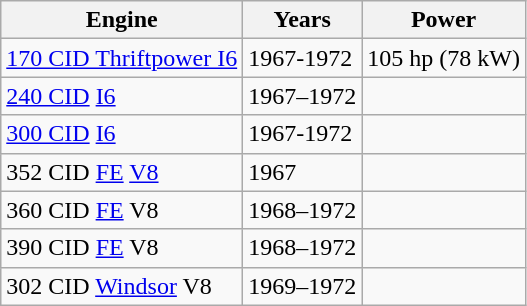<table class="wikitable">
<tr>
<th>Engine</th>
<th>Years</th>
<th>Power</th>
</tr>
<tr>
<td><a href='#'>170 CID Thriftpower I6</a></td>
<td>1967-1972</td>
<td>105 hp (78 kW)</td>
</tr>
<tr>
<td><a href='#'>240 CID</a> <a href='#'>I6</a></td>
<td>1967–1972</td>
<td><br></td>
</tr>
<tr>
<td><a href='#'>300 CID</a> <a href='#'>I6</a></td>
<td>1967-1972</td>
<td><br></td>
</tr>
<tr>
<td>352 CID <a href='#'>FE</a> <a href='#'>V8</a></td>
<td>1967</td>
<td></td>
</tr>
<tr>
<td>360 CID <a href='#'>FE</a> V8</td>
<td>1968–1972</td>
<td><br></td>
</tr>
<tr>
<td>390 CID <a href='#'>FE</a> V8</td>
<td>1968–1972</td>
<td><br></td>
</tr>
<tr>
<td>302 CID <a href='#'>Windsor</a> V8</td>
<td>1969–1972</td>
<td><br></td>
</tr>
</table>
